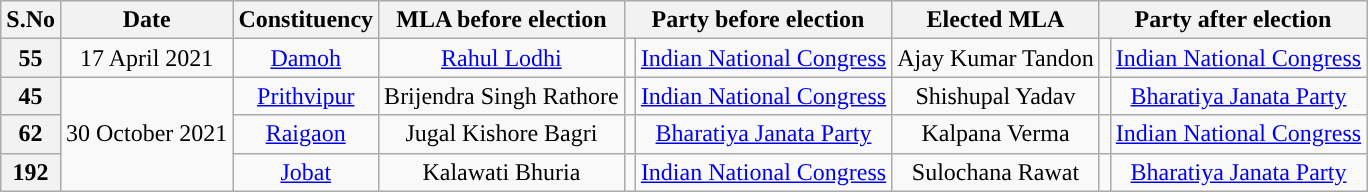<table class="wikitable sortable" style="text-align:center;">
<tr>
<th>S.No</th>
<th>Date</th>
<th>Constituency</th>
<th>MLA before election</th>
<th colspan="2">Party before election</th>
<th>Elected MLA</th>
<th colspan="2">Party after election</th>
</tr>
<tr>
<th>55</th>
<td>17 April 2021</td>
<td><a href='#'>Damoh</a></td>
<td><a href='#'>Rahul Lodhi</a></td>
<td></td>
<td><a href='#'>Indian National Congress</a></td>
<td>Ajay Kumar Tandon</td>
<td></td>
<td><a href='#'>Indian National Congress</a></td>
</tr>
<tr>
<th>45</th>
<td rowspan="3">30 October 2021</td>
<td><a href='#'>Prithvipur</a></td>
<td>Brijendra Singh Rathore</td>
<td></td>
<td><a href='#'>Indian National Congress</a></td>
<td>Shishupal Yadav</td>
<td></td>
<td><a href='#'>Bharatiya Janata Party</a></td>
</tr>
<tr>
<th>62</th>
<td><a href='#'>Raigaon</a></td>
<td>Jugal Kishore Bagri</td>
<td></td>
<td><a href='#'>Bharatiya Janata Party</a></td>
<td>Kalpana Verma</td>
<td></td>
<td><a href='#'>Indian National Congress</a></td>
</tr>
<tr>
<th>192</th>
<td><a href='#'>Jobat</a></td>
<td>Kalawati Bhuria</td>
<td></td>
<td><a href='#'>Indian National Congress</a></td>
<td>Sulochana Rawat</td>
<td></td>
<td><a href='#'>Bharatiya Janata Party</a></td>
</tr>
</table>
